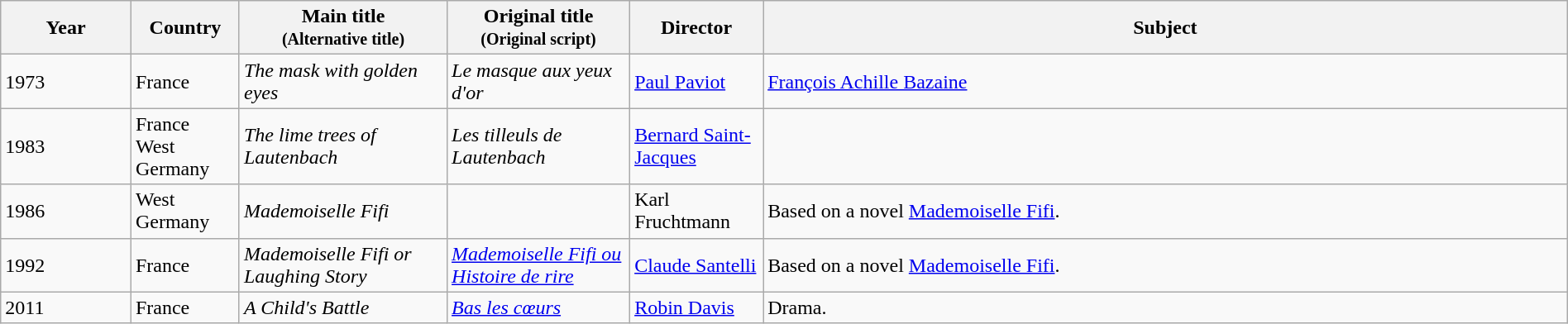<table class="wikitable sortable" style="width:100%;">
<tr>
<th>Year</th>
<th width= 80>Country</th>
<th class="unsortable" style="width:160px;">Main title<br><small>(Alternative title)</small></th>
<th class="unsortable" style="width:140px;">Original title<br><small>(Original script)</small></th>
<th width=100>Director</th>
<th class="unsortable">Subject</th>
</tr>
<tr>
<td>1973</td>
<td>France</td>
<td><em>The mask with golden eyes</em></td>
<td><em>Le masque aux yeux d'or</em></td>
<td><a href='#'>Paul Paviot</a></td>
<td><a href='#'>François Achille Bazaine</a></td>
</tr>
<tr>
<td>1983</td>
<td>France<br>West Germany</td>
<td><em>The lime trees of Lautenbach</em></td>
<td><em>Les tilleuls de Lautenbach</em></td>
<td><a href='#'>Bernard Saint-Jacques</a></td>
<td></td>
</tr>
<tr>
<td>1986</td>
<td>West Germany</td>
<td><em>Mademoiselle Fifi</em></td>
<td></td>
<td>Karl Fruchtmann</td>
<td>Based on a novel <a href='#'>Mademoiselle Fifi</a>.</td>
</tr>
<tr>
<td>1992</td>
<td>France</td>
<td><em>Mademoiselle Fifi or Laughing Story</em></td>
<td><em><a href='#'>Mademoiselle Fifi ou Histoire de rire</a></em></td>
<td><a href='#'>Claude Santelli</a></td>
<td>Based on a novel <a href='#'>Mademoiselle Fifi</a>.</td>
</tr>
<tr>
<td>2011</td>
<td>France</td>
<td><em>A Child's Battle</em></td>
<td><em><a href='#'>Bas les cœurs</a></em></td>
<td><a href='#'>Robin Davis</a></td>
<td>Drama.</td>
</tr>
</table>
